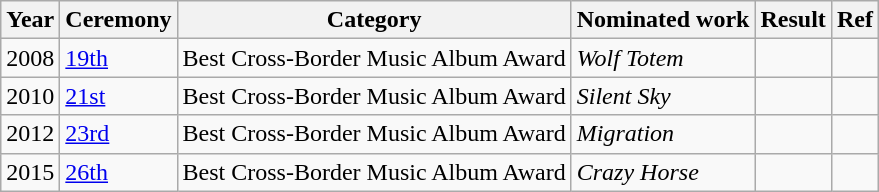<table class="wikitable sortable">
<tr>
<th>Year</th>
<th>Ceremony</th>
<th>Category</th>
<th>Nominated work</th>
<th>Result</th>
<th>Ref</th>
</tr>
<tr>
<td>2008</td>
<td><a href='#'>19th</a></td>
<td>Best Cross-Border Music Album Award</td>
<td><em>Wolf Totem</em></td>
<td></td>
<td></td>
</tr>
<tr>
<td>2010</td>
<td><a href='#'>21st</a></td>
<td>Best Cross-Border Music Album Award</td>
<td><em>Silent Sky</em></td>
<td></td>
<td></td>
</tr>
<tr>
<td>2012</td>
<td><a href='#'>23rd</a></td>
<td>Best Cross-Border Music Album Award</td>
<td><em>Migration</em></td>
<td></td>
<td></td>
</tr>
<tr>
<td>2015</td>
<td><a href='#'>26th</a></td>
<td>Best Cross-Border Music Album Award</td>
<td><em>Crazy Horse</em></td>
<td></td>
<td></td>
</tr>
</table>
